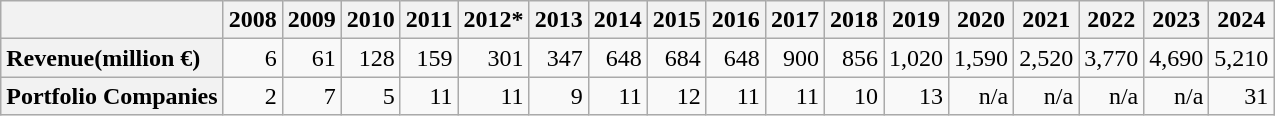<table class="wikitable"  style="text-align:right">
<tr>
<th> </th>
<th>2008<br></th>
<th>2009<br></th>
<th>2010<br></th>
<th>2011<br></th>
<th>2012*<br></th>
<th>2013<br></th>
<th>2014<br></th>
<th>2015</th>
<th>2016</th>
<th>2017</th>
<th>2018<br></th>
<th>2019</th>
<th>2020</th>
<th>2021</th>
<th>2022</th>
<th>2023</th>
<th>2024</th>
</tr>
<tr>
<th style="text-align:left">Revenue(million €)</th>
<td>6</td>
<td>61</td>
<td>128</td>
<td>159</td>
<td>301</td>
<td>347</td>
<td>648</td>
<td>684</td>
<td>648</td>
<td>900</td>
<td>856</td>
<td>1,020</td>
<td>1,590</td>
<td>2,520</td>
<td>3,770</td>
<td>4,690</td>
<td>5,210</td>
</tr>
<tr>
<th style="text-align:left">Portfolio Companies</th>
<td>2</td>
<td>7</td>
<td>5</td>
<td>11</td>
<td>11</td>
<td>9</td>
<td>11</td>
<td>12</td>
<td>11</td>
<td>11</td>
<td>10</td>
<td>13</td>
<td>n/a</td>
<td>n/a</td>
<td>n/a</td>
<td>n/a</td>
<td>31</td>
</tr>
</table>
